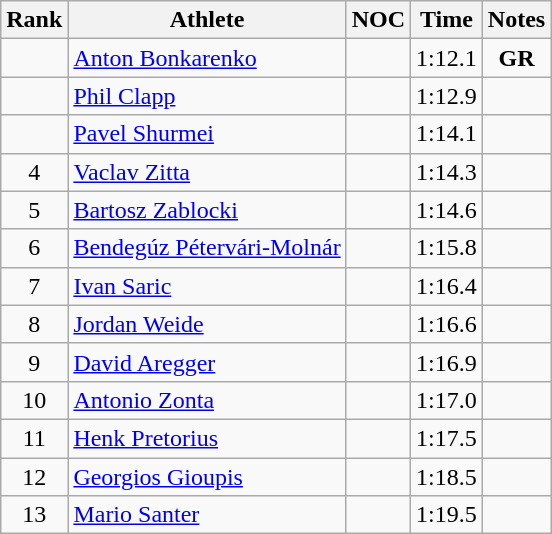<table class="wikitable" style="text-align:center;">
<tr>
<th>Rank</th>
<th>Athlete</th>
<th>NOC</th>
<th>Time</th>
<th>Notes</th>
</tr>
<tr>
<td></td>
<td align="left"><a href='#'>Anton Bonkarenko</a></td>
<td align="left"></td>
<td>1:12.1</td>
<td><strong>GR</strong></td>
</tr>
<tr>
<td></td>
<td align="left"><a href='#'>Phil Clapp</a></td>
<td align="left"></td>
<td>1:12.9</td>
<td></td>
</tr>
<tr>
<td></td>
<td align="left"><a href='#'>Pavel Shurmei</a></td>
<td align="left"></td>
<td>1:14.1</td>
<td></td>
</tr>
<tr>
<td>4</td>
<td align="left"><a href='#'>Vaclav Zitta</a></td>
<td align="left"></td>
<td>1:14.3</td>
<td></td>
</tr>
<tr>
<td>5</td>
<td align="left"><a href='#'>Bartosz Zablocki</a></td>
<td align="left"></td>
<td>1:14.6</td>
<td></td>
</tr>
<tr>
<td>6</td>
<td align="left"><a href='#'>Bendegúz Pétervári-Molnár</a></td>
<td align="left"></td>
<td>1:15.8</td>
<td></td>
</tr>
<tr>
<td>7</td>
<td align="left"><a href='#'>Ivan Saric</a></td>
<td align="left"></td>
<td>1:16.4</td>
<td></td>
</tr>
<tr>
<td>8</td>
<td align="left"><a href='#'>Jordan Weide</a></td>
<td align="left"></td>
<td>1:16.6</td>
<td></td>
</tr>
<tr>
<td>9</td>
<td align="left"><a href='#'>David Aregger</a></td>
<td align="left"></td>
<td>1:16.9</td>
<td></td>
</tr>
<tr>
<td>10</td>
<td align="left"><a href='#'>Antonio Zonta</a></td>
<td align="left"></td>
<td>1:17.0</td>
<td></td>
</tr>
<tr>
<td>11</td>
<td align="left"><a href='#'>Henk Pretorius</a></td>
<td align="left"></td>
<td>1:17.5</td>
<td></td>
</tr>
<tr>
<td>12</td>
<td align="left"><a href='#'>Georgios Gioupis</a></td>
<td align="left"></td>
<td>1:18.5</td>
<td></td>
</tr>
<tr>
<td>13</td>
<td align="left"><a href='#'>Mario Santer</a></td>
<td align="left"></td>
<td>1:19.5</td>
<td></td>
</tr>
</table>
